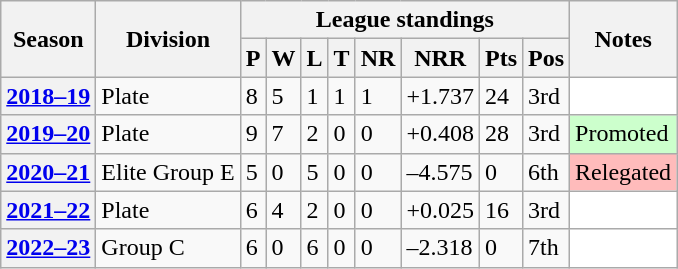<table class="wikitable sortable">
<tr>
<th scope="col" rowspan="2">Season</th>
<th scope="col" rowspan="2">Division</th>
<th scope="col" colspan="8">League standings</th>
<th scope="col" rowspan="2">Notes</th>
</tr>
<tr>
<th scope="col">P</th>
<th scope="col">W</th>
<th scope="col">L</th>
<th scope="col">T</th>
<th scope="col">NR</th>
<th scope="col">NRR</th>
<th scope="col">Pts</th>
<th scope="col">Pos</th>
</tr>
<tr>
<th scope="row"><a href='#'>2018–19</a></th>
<td>Plate</td>
<td>8</td>
<td>5</td>
<td>1</td>
<td>1</td>
<td>1</td>
<td>+1.737</td>
<td>24</td>
<td>3rd</td>
<td style="background: white;"></td>
</tr>
<tr>
<th scope="row"><a href='#'>2019–20</a></th>
<td>Plate</td>
<td>9</td>
<td>7</td>
<td>2</td>
<td>0</td>
<td>0</td>
<td>+0.408</td>
<td>28</td>
<td>3rd</td>
<td style="background: #cfc;">Promoted</td>
</tr>
<tr>
<th scope="row"><a href='#'>2020–21</a></th>
<td>Elite Group E</td>
<td>5</td>
<td>0</td>
<td>5</td>
<td>0</td>
<td>0</td>
<td>–4.575</td>
<td>0</td>
<td>6th</td>
<td style="background: #ffbbbb;">Relegated</td>
</tr>
<tr>
<th scope="row"><a href='#'>2021–22</a></th>
<td>Plate</td>
<td>6</td>
<td>4</td>
<td>2</td>
<td>0</td>
<td>0</td>
<td>+0.025</td>
<td>16</td>
<td>3rd</td>
<td style="background: white;"></td>
</tr>
<tr>
<th scope="row"><a href='#'>2022–23</a></th>
<td>Group C</td>
<td>6</td>
<td>0</td>
<td>6</td>
<td>0</td>
<td>0</td>
<td>–2.318</td>
<td>0</td>
<td>7th</td>
<td style="background: white;"></td>
</tr>
</table>
